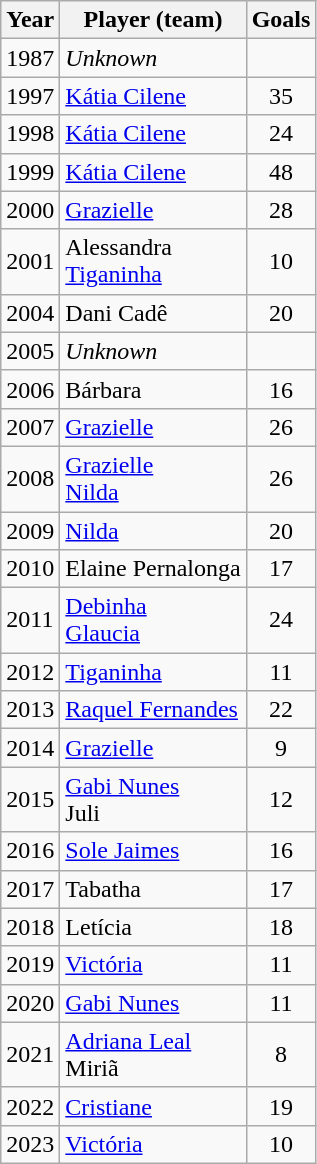<table class="wikitable">
<tr>
<th>Year</th>
<th>Player (team)</th>
<th>Goals</th>
</tr>
<tr>
<td>1987</td>
<td><em>Unknown</em></td>
</tr>
<tr>
<td>1997</td>
<td><a href='#'>Kátia Cilene</a> </td>
<td align="center">35</td>
</tr>
<tr>
<td>1998</td>
<td><a href='#'>Kátia Cilene</a> </td>
<td align="center">24</td>
</tr>
<tr>
<td>1999</td>
<td><a href='#'>Kátia Cilene</a> </td>
<td align="center">48</td>
</tr>
<tr>
<td>2000</td>
<td><a href='#'>Grazielle</a> </td>
<td align="center">28</td>
</tr>
<tr>
<td>2001</td>
<td>Alessandra  <br> <a href='#'>Tiganinha</a> </td>
<td align="center">10</td>
</tr>
<tr>
<td>2004</td>
<td>Dani Cadê </td>
<td align="center">20</td>
</tr>
<tr>
<td>2005</td>
<td><em>Unknown</em></td>
</tr>
<tr>
<td>2006</td>
<td>Bárbara </td>
<td align="center">16</td>
</tr>
<tr>
<td>2007</td>
<td><a href='#'>Grazielle</a> </td>
<td align="center">26</td>
</tr>
<tr>
<td>2008</td>
<td><a href='#'>Grazielle</a>  <br> <a href='#'>Nilda</a> </td>
<td align="center">26</td>
</tr>
<tr>
<td>2009</td>
<td><a href='#'>Nilda</a> </td>
<td align="center">20</td>
</tr>
<tr>
<td>2010</td>
<td>Elaine Pernalonga </td>
<td align="center">17</td>
</tr>
<tr>
<td>2011</td>
<td><a href='#'>Debinha</a>  <br> <a href='#'>Glaucia</a> </td>
<td align="center">24</td>
</tr>
<tr>
<td>2012</td>
<td><a href='#'>Tiganinha</a> </td>
<td align="center">11</td>
</tr>
<tr>
<td>2013</td>
<td><a href='#'>Raquel Fernandes</a> </td>
<td align="center">22</td>
</tr>
<tr>
<td>2014</td>
<td><a href='#'>Grazielle</a> </td>
<td align="center">9</td>
</tr>
<tr>
<td>2015</td>
<td><a href='#'>Gabi Nunes</a>  <br> Juli </td>
<td align="center">12</td>
</tr>
<tr>
<td>2016</td>
<td> <a href='#'>Sole Jaimes</a> </td>
<td align="center">16</td>
</tr>
<tr>
<td>2017</td>
<td>Tabatha </td>
<td align="center">17</td>
</tr>
<tr>
<td>2018</td>
<td>Letícia </td>
<td align="center">18</td>
</tr>
<tr>
<td>2019</td>
<td><a href='#'>Victória</a> </td>
<td align="center">11</td>
</tr>
<tr>
<td>2020</td>
<td><a href='#'>Gabi Nunes</a> </td>
<td align="center">11</td>
</tr>
<tr>
<td>2021</td>
<td><a href='#'>Adriana Leal</a>  <br> Miriã </td>
<td align="center">8</td>
</tr>
<tr>
<td>2022</td>
<td><a href='#'>Cristiane</a> </td>
<td align="center">19</td>
</tr>
<tr>
<td>2023</td>
<td><a href='#'>Victória</a> </td>
<td align="center">10</td>
</tr>
</table>
